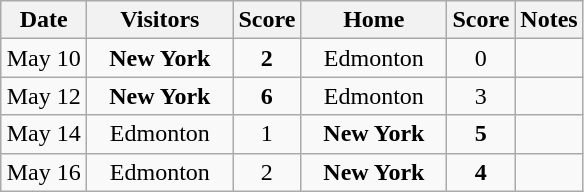<table class="wikitable">
<tr>
<th width="50">Date</th>
<th width="90">Visitors</th>
<th width="25">Score</th>
<th width="90">Home</th>
<th width="25">Score</th>
<th>Notes</th>
</tr>
<tr align="center">
<td>May 10</td>
<td><strong>New York</strong></td>
<td align="center"><strong>2</strong></td>
<td>Edmonton</td>
<td align="center">0</td>
<td></td>
</tr>
<tr align="center">
<td>May 12</td>
<td><strong>New York</strong></td>
<td align="center"><strong>6</strong></td>
<td>Edmonton</td>
<td align="center">3</td>
<td></td>
</tr>
<tr align="center">
<td>May 14</td>
<td>Edmonton</td>
<td align="center">1</td>
<td><strong>New York</strong></td>
<td align="center"><strong>5</strong></td>
<td></td>
</tr>
<tr align="center">
<td>May 16</td>
<td>Edmonton</td>
<td align="center">2</td>
<td><strong>New York</strong></td>
<td align="center"><strong>4</strong></td>
<td></td>
</tr>
</table>
